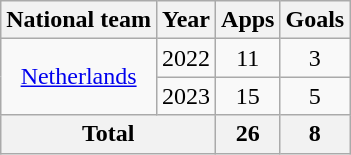<table class="wikitable" style="text-align:center">
<tr>
<th>National team</th>
<th>Year</th>
<th>Apps</th>
<th>Goals</th>
</tr>
<tr>
<td rowspan="2"><a href='#'>Netherlands</a></td>
<td>2022</td>
<td>11</td>
<td>3</td>
</tr>
<tr>
<td>2023</td>
<td>15</td>
<td>5</td>
</tr>
<tr>
<th colspan="2">Total</th>
<th>26</th>
<th>8</th>
</tr>
</table>
